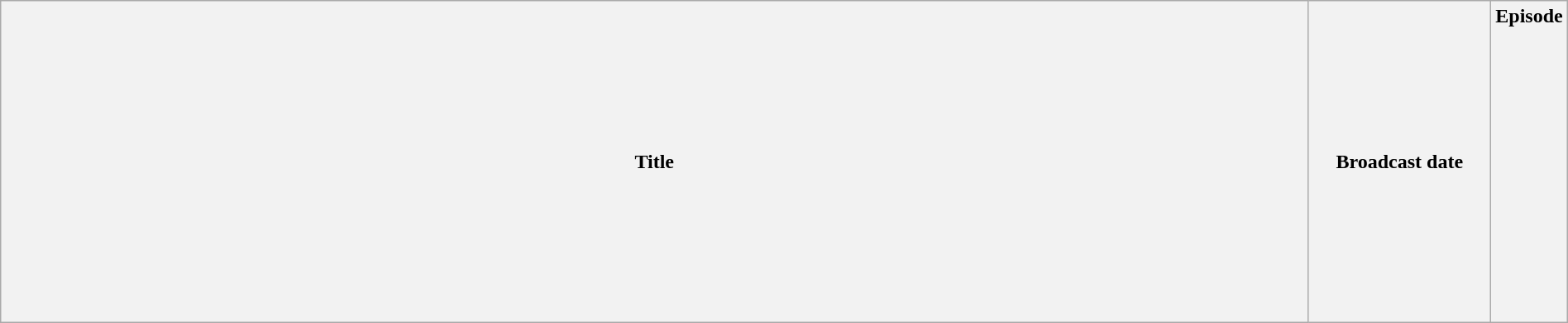<table class="wikitable plainrowheaders" style="width:100%; margin:auto;">
<tr>
<th>Title</th>
<th width="140">Broadcast date</th>
<th width="40">Episode<br><br><br><br><br><br><br>
<br><br><br><br><br><br><br></th>
</tr>
</table>
